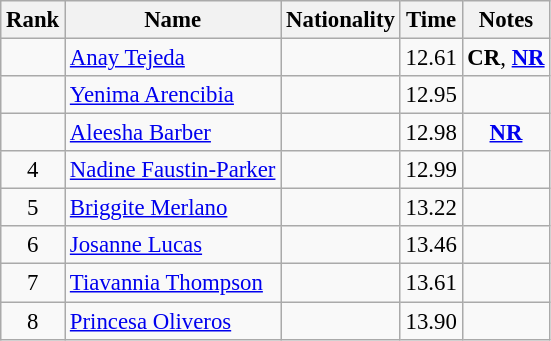<table class="wikitable sortable" style="text-align:center;font-size:95%">
<tr>
<th>Rank</th>
<th>Name</th>
<th>Nationality</th>
<th>Time</th>
<th>Notes</th>
</tr>
<tr>
<td></td>
<td align=left><a href='#'>Anay Tejeda</a></td>
<td align=left></td>
<td>12.61</td>
<td><strong>CR</strong>, <strong><a href='#'>NR</a></strong></td>
</tr>
<tr>
<td></td>
<td align=left><a href='#'>Yenima Arencibia</a></td>
<td align=left></td>
<td>12.95</td>
<td></td>
</tr>
<tr>
<td></td>
<td align=left><a href='#'>Aleesha Barber</a></td>
<td align=left></td>
<td>12.98</td>
<td><strong><a href='#'>NR</a></strong></td>
</tr>
<tr>
<td>4</td>
<td align=left><a href='#'>Nadine Faustin-Parker</a></td>
<td align=left></td>
<td>12.99</td>
<td></td>
</tr>
<tr>
<td>5</td>
<td align=left><a href='#'>Briggite Merlano</a></td>
<td align=left></td>
<td>13.22</td>
<td></td>
</tr>
<tr>
<td>6</td>
<td align=left><a href='#'>Josanne Lucas</a></td>
<td align=left></td>
<td>13.46</td>
<td></td>
</tr>
<tr>
<td>7</td>
<td align=left><a href='#'>Tiavannia Thompson</a></td>
<td align=left></td>
<td>13.61</td>
<td></td>
</tr>
<tr>
<td>8</td>
<td align=left><a href='#'>Princesa Oliveros</a></td>
<td align=left></td>
<td>13.90</td>
<td></td>
</tr>
</table>
